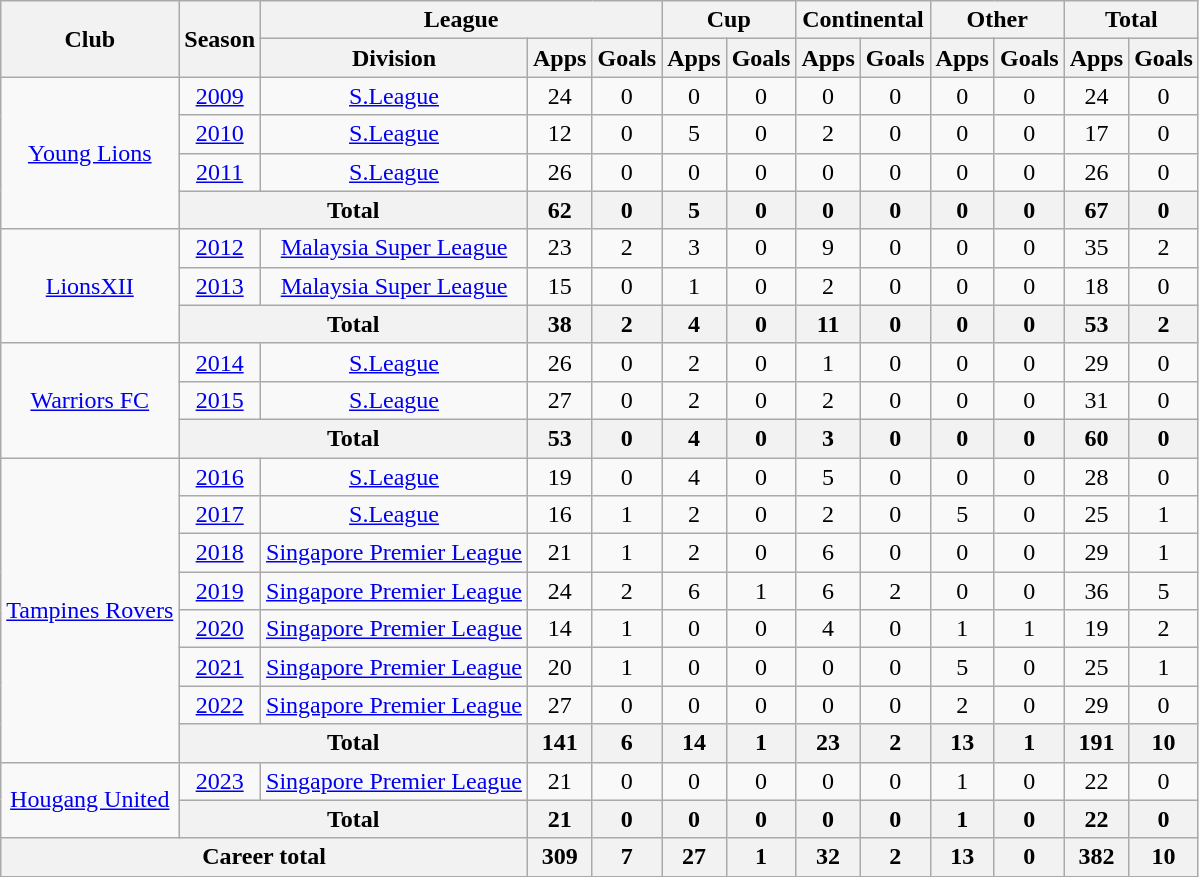<table class="wikitable" style="text-align: center">
<tr>
<th rowspan="2">Club</th>
<th rowspan="2">Season</th>
<th colspan="3">League</th>
<th colspan="2">Cup</th>
<th colspan="2">Continental</th>
<th colspan="2">Other</th>
<th colspan="2">Total</th>
</tr>
<tr>
<th>Division</th>
<th>Apps</th>
<th>Goals</th>
<th>Apps</th>
<th>Goals</th>
<th>Apps</th>
<th>Goals</th>
<th>Apps</th>
<th>Goals</th>
<th>Apps</th>
<th>Goals</th>
</tr>
<tr>
<td rowspan="4"><a href='#'>Young Lions</a></td>
<td><a href='#'>2009</a></td>
<td><a href='#'>S.League</a></td>
<td>24</td>
<td>0</td>
<td>0</td>
<td>0</td>
<td>0</td>
<td>0</td>
<td>0</td>
<td>0</td>
<td>24</td>
<td>0</td>
</tr>
<tr>
<td><a href='#'>2010</a></td>
<td><a href='#'>S.League</a></td>
<td>12</td>
<td>0</td>
<td>5</td>
<td>0</td>
<td>2</td>
<td>0</td>
<td>0</td>
<td>0</td>
<td>17</td>
<td>0</td>
</tr>
<tr>
<td><a href='#'>2011</a></td>
<td><a href='#'>S.League</a></td>
<td>26</td>
<td>0</td>
<td>0</td>
<td>0</td>
<td>0</td>
<td>0</td>
<td>0</td>
<td>0</td>
<td>26</td>
<td>0</td>
</tr>
<tr>
<th colspan=2>Total</th>
<th>62</th>
<th>0</th>
<th>5</th>
<th>0</th>
<th>0</th>
<th>0</th>
<th>0</th>
<th>0</th>
<th>67</th>
<th>0</th>
</tr>
<tr>
<td rowspan="3"><a href='#'>LionsXII</a></td>
<td><a href='#'>2012</a></td>
<td><a href='#'>Malaysia Super League</a></td>
<td>23</td>
<td>2</td>
<td>3</td>
<td>0</td>
<td>9</td>
<td>0</td>
<td>0</td>
<td>0</td>
<td>35</td>
<td>2</td>
</tr>
<tr>
<td><a href='#'>2013</a></td>
<td><a href='#'>Malaysia Super League</a></td>
<td>15</td>
<td>0</td>
<td>1</td>
<td>0</td>
<td>2</td>
<td>0</td>
<td>0</td>
<td>0</td>
<td>18</td>
<td>0</td>
</tr>
<tr>
<th colspan=2>Total</th>
<th>38</th>
<th>2</th>
<th>4</th>
<th>0</th>
<th>11</th>
<th>0</th>
<th>0</th>
<th>0</th>
<th>53</th>
<th>2</th>
</tr>
<tr>
<td rowspan="3"><a href='#'>Warriors FC</a></td>
<td><a href='#'>2014</a></td>
<td><a href='#'>S.League</a></td>
<td>26</td>
<td>0</td>
<td>2</td>
<td>0</td>
<td>1</td>
<td>0</td>
<td>0</td>
<td>0</td>
<td>29</td>
<td>0</td>
</tr>
<tr>
<td><a href='#'>2015</a></td>
<td><a href='#'>S.League</a></td>
<td>27</td>
<td>0</td>
<td>2</td>
<td>0</td>
<td>2</td>
<td>0</td>
<td>0</td>
<td>0</td>
<td>31</td>
<td>0</td>
</tr>
<tr>
<th colspan=2>Total</th>
<th>53</th>
<th>0</th>
<th>4</th>
<th>0</th>
<th>3</th>
<th>0</th>
<th>0</th>
<th>0</th>
<th>60</th>
<th>0</th>
</tr>
<tr>
<td rowspan="8"><a href='#'>Tampines Rovers</a></td>
<td><a href='#'>2016</a></td>
<td><a href='#'>S.League</a></td>
<td>19</td>
<td>0</td>
<td>4</td>
<td>0</td>
<td>5</td>
<td>0</td>
<td>0</td>
<td>0</td>
<td>28</td>
<td>0</td>
</tr>
<tr>
<td><a href='#'>2017</a></td>
<td><a href='#'>S.League</a></td>
<td>16</td>
<td>1</td>
<td>2</td>
<td>0</td>
<td>2</td>
<td>0</td>
<td>5</td>
<td>0</td>
<td>25</td>
<td>1</td>
</tr>
<tr>
<td><a href='#'>2018</a></td>
<td><a href='#'>Singapore Premier League</a></td>
<td>21</td>
<td>1</td>
<td>2</td>
<td>0</td>
<td>6</td>
<td>0</td>
<td>0</td>
<td>0</td>
<td>29</td>
<td>1</td>
</tr>
<tr>
<td><a href='#'>2019</a></td>
<td><a href='#'>Singapore Premier League</a></td>
<td>24</td>
<td>2</td>
<td>6</td>
<td>1</td>
<td>6</td>
<td>2</td>
<td>0</td>
<td>0</td>
<td>36</td>
<td>5</td>
</tr>
<tr>
<td><a href='#'>2020</a></td>
<td><a href='#'>Singapore Premier League</a></td>
<td>14</td>
<td>1</td>
<td>0</td>
<td>0</td>
<td>4</td>
<td>0</td>
<td>1</td>
<td>1</td>
<td>19</td>
<td>2</td>
</tr>
<tr>
<td><a href='#'>2021</a></td>
<td><a href='#'>Singapore Premier League</a></td>
<td>20</td>
<td>1</td>
<td>0</td>
<td>0</td>
<td>0</td>
<td>0</td>
<td>5</td>
<td>0</td>
<td>25</td>
<td>1</td>
</tr>
<tr>
<td><a href='#'>2022</a></td>
<td><a href='#'>Singapore Premier League</a></td>
<td>27</td>
<td>0</td>
<td>0</td>
<td>0</td>
<td>0</td>
<td>0</td>
<td>2</td>
<td>0</td>
<td>29</td>
<td>0</td>
</tr>
<tr>
<th colspan=2>Total</th>
<th>141</th>
<th>6</th>
<th>14</th>
<th>1</th>
<th>23</th>
<th>2</th>
<th>13</th>
<th>1</th>
<th>191</th>
<th>10</th>
</tr>
<tr>
<td rowspan="2"><a href='#'>Hougang United</a></td>
<td><a href='#'>2023</a></td>
<td><a href='#'>Singapore Premier League</a></td>
<td>21</td>
<td>0</td>
<td>0</td>
<td>0</td>
<td>0</td>
<td>0</td>
<td>1</td>
<td>0</td>
<td>22</td>
<td>0</td>
</tr>
<tr>
<th colspan=2>Total</th>
<th>21</th>
<th>0</th>
<th>0</th>
<th>0</th>
<th>0</th>
<th>0</th>
<th>1</th>
<th>0</th>
<th>22</th>
<th>0</th>
</tr>
<tr>
<th colspan=3>Career total</th>
<th>309</th>
<th>7</th>
<th>27</th>
<th>1</th>
<th>32</th>
<th>2</th>
<th>13</th>
<th>0</th>
<th>382</th>
<th>10</th>
</tr>
</table>
